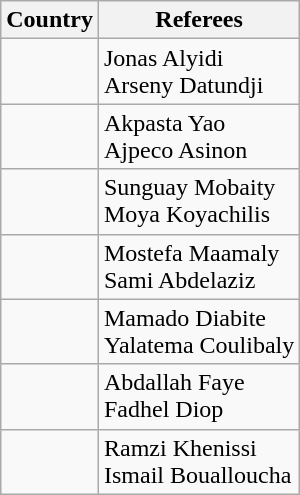<table class="wikitable">
<tr>
<th>Country</th>
<th>Referees</th>
</tr>
<tr>
<td></td>
<td>Jonas Alyidi<br>Arseny Datundji</td>
</tr>
<tr>
<td></td>
<td>Akpasta Yao<br>Ajpeco Asinon</td>
</tr>
<tr>
<td></td>
<td>Sunguay Mobaity<br>Moya Koyachilis</td>
</tr>
<tr>
<td></td>
<td>Mostefa Maamaly<br>Sami Abdelaziz</td>
</tr>
<tr>
<td></td>
<td>Mamado Diabite<br>Yalatema Coulibaly</td>
</tr>
<tr>
<td></td>
<td>Abdallah Faye<br>Fadhel Diop</td>
</tr>
<tr>
<td></td>
<td>Ramzi Khenissi<br>Ismail Boualloucha</td>
</tr>
</table>
